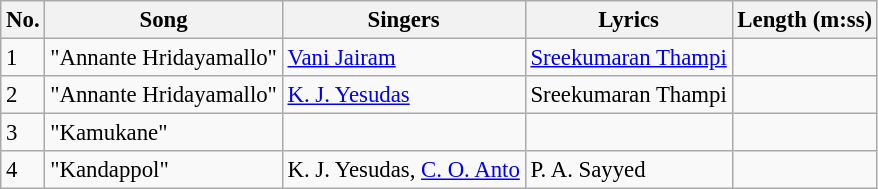<table class="wikitable" style="font-size:95%;">
<tr>
<th>No.</th>
<th>Song</th>
<th>Singers</th>
<th>Lyrics</th>
<th>Length (m:ss)</th>
</tr>
<tr>
<td>1</td>
<td>"Annante Hridayamallo"</td>
<td><a href='#'>Vani Jairam</a></td>
<td><a href='#'>Sreekumaran Thampi</a></td>
<td></td>
</tr>
<tr>
<td>2</td>
<td>"Annante Hridayamallo"</td>
<td><a href='#'>K. J. Yesudas</a></td>
<td>Sreekumaran Thampi</td>
<td></td>
</tr>
<tr>
<td>3</td>
<td>"Kamukane"</td>
<td></td>
<td></td>
<td></td>
</tr>
<tr>
<td>4</td>
<td>"Kandappol"</td>
<td>K. J. Yesudas, <a href='#'>C. O. Anto</a></td>
<td>P. A. Sayyed</td>
<td></td>
</tr>
</table>
